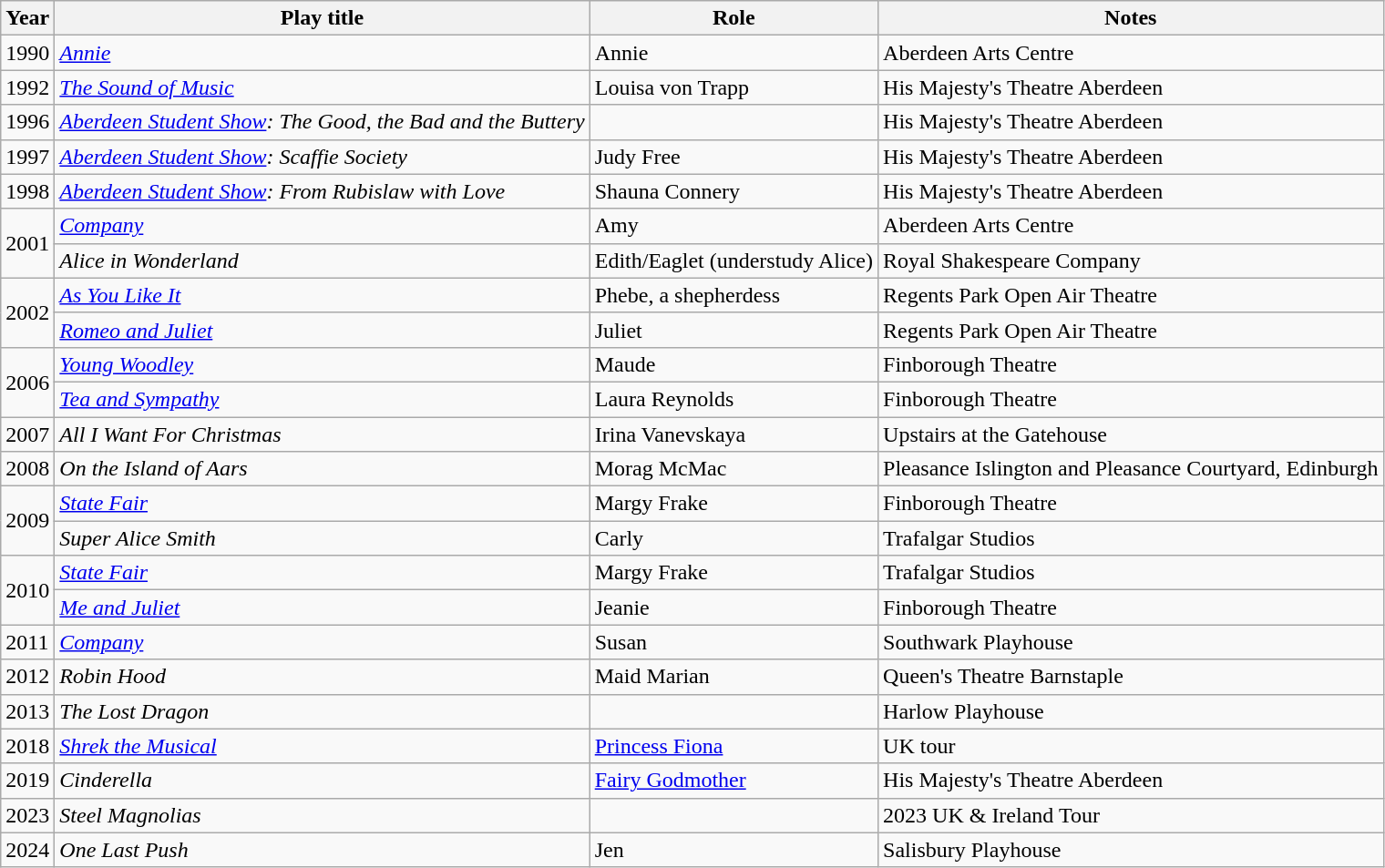<table class="wikitable">
<tr>
<th>Year</th>
<th>Play title</th>
<th>Role</th>
<th>Notes</th>
</tr>
<tr>
<td>1990</td>
<td><a href='#'><em>Annie</em></a></td>
<td>Annie</td>
<td>Aberdeen Arts Centre</td>
</tr>
<tr>
<td>1992</td>
<td><em><a href='#'>The Sound of Music</a></em></td>
<td>Louisa von Trapp</td>
<td>His Majesty's Theatre Aberdeen</td>
</tr>
<tr>
<td>1996</td>
<td><em><a href='#'>Aberdeen Student Show</a>: The Good, the Bad and the Buttery</em></td>
<td></td>
<td>His Majesty's Theatre Aberdeen</td>
</tr>
<tr>
<td>1997</td>
<td><em><a href='#'>Aberdeen Student Show</a>: Scaffie Society</em></td>
<td>Judy Free</td>
<td>His Majesty's Theatre Aberdeen</td>
</tr>
<tr>
<td>1998</td>
<td><em><a href='#'>Aberdeen Student Show</a>: From Rubislaw with Love</em></td>
<td>Shauna Connery</td>
<td>His Majesty's Theatre Aberdeen</td>
</tr>
<tr>
<td rowspan=2>2001</td>
<td><em><a href='#'>Company</a></em></td>
<td>Amy</td>
<td>Aberdeen Arts Centre</td>
</tr>
<tr>
<td><em>Alice in Wonderland</em></td>
<td>Edith/Eaglet (understudy Alice)</td>
<td>Royal Shakespeare Company</td>
</tr>
<tr>
<td rowspan=2>2002</td>
<td><em><a href='#'>As You Like It</a></em></td>
<td>Phebe, a shepherdess</td>
<td>Regents Park Open Air Theatre</td>
</tr>
<tr>
<td><em><a href='#'>Romeo and Juliet</a></em></td>
<td>Juliet</td>
<td>Regents Park Open Air Theatre</td>
</tr>
<tr>
<td rowspan=2>2006</td>
<td><em><a href='#'>Young Woodley</a></em></td>
<td>Maude</td>
<td>Finborough Theatre</td>
</tr>
<tr>
<td><em><a href='#'>Tea and Sympathy</a></em></td>
<td>Laura Reynolds</td>
<td>Finborough Theatre</td>
</tr>
<tr>
<td>2007</td>
<td><em>All I Want For Christmas</em></td>
<td>Irina Vanevskaya</td>
<td>Upstairs at the Gatehouse</td>
</tr>
<tr>
<td>2008</td>
<td><em>On the Island of Aars</em></td>
<td>Morag McMac</td>
<td>Pleasance Islington and Pleasance Courtyard, Edinburgh</td>
</tr>
<tr>
<td rowspan=2>2009</td>
<td><em><a href='#'>State Fair</a></em></td>
<td>Margy Frake</td>
<td>Finborough Theatre</td>
</tr>
<tr>
<td><em>Super Alice Smith</em></td>
<td>Carly</td>
<td>Trafalgar Studios</td>
</tr>
<tr>
<td rowspan=2>2010</td>
<td><em><a href='#'>State Fair</a></em></td>
<td>Margy Frake</td>
<td>Trafalgar Studios</td>
</tr>
<tr>
<td><em><a href='#'>Me and Juliet</a></em></td>
<td>Jeanie</td>
<td>Finborough Theatre</td>
</tr>
<tr>
<td>2011</td>
<td><em><a href='#'>Company</a></em></td>
<td>Susan</td>
<td>Southwark Playhouse</td>
</tr>
<tr>
<td>2012</td>
<td><em>Robin Hood</em></td>
<td>Maid Marian</td>
<td>Queen's Theatre Barnstaple</td>
</tr>
<tr>
<td>2013</td>
<td><em>The Lost Dragon</em></td>
<td></td>
<td>Harlow Playhouse</td>
</tr>
<tr>
<td>2018</td>
<td><em><a href='#'>Shrek the Musical</a></em></td>
<td><a href='#'>Princess Fiona</a></td>
<td>UK tour</td>
</tr>
<tr>
<td>2019</td>
<td><em>Cinderella</em></td>
<td><a href='#'>Fairy Godmother</a></td>
<td>His Majesty's Theatre Aberdeen</td>
</tr>
<tr>
<td>2023</td>
<td><em>Steel Magnolias</em></td>
<td></td>
<td>2023 UK & Ireland Tour</td>
</tr>
<tr>
<td>2024</td>
<td><em>One Last Push</em></td>
<td>Jen</td>
<td>Salisbury Playhouse</td>
</tr>
</table>
